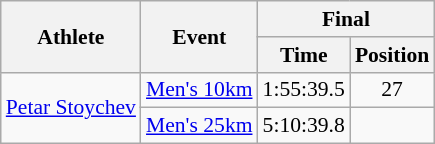<table class="wikitable" border="1" style="font-size:90%">
<tr>
<th rowspan=2>Athlete</th>
<th rowspan=2>Event</th>
<th colspan=2>Final</th>
</tr>
<tr>
<th>Time</th>
<th>Position</th>
</tr>
<tr>
<td rowspan=2><a href='#'>Petar Stoychev</a></td>
<td><a href='#'>Men's 10km</a></td>
<td align=center>1:55:39.5</td>
<td align=center>27</td>
</tr>
<tr>
<td><a href='#'>Men's 25km</a></td>
<td align=center>5:10:39.8</td>
<td align=center></td>
</tr>
</table>
